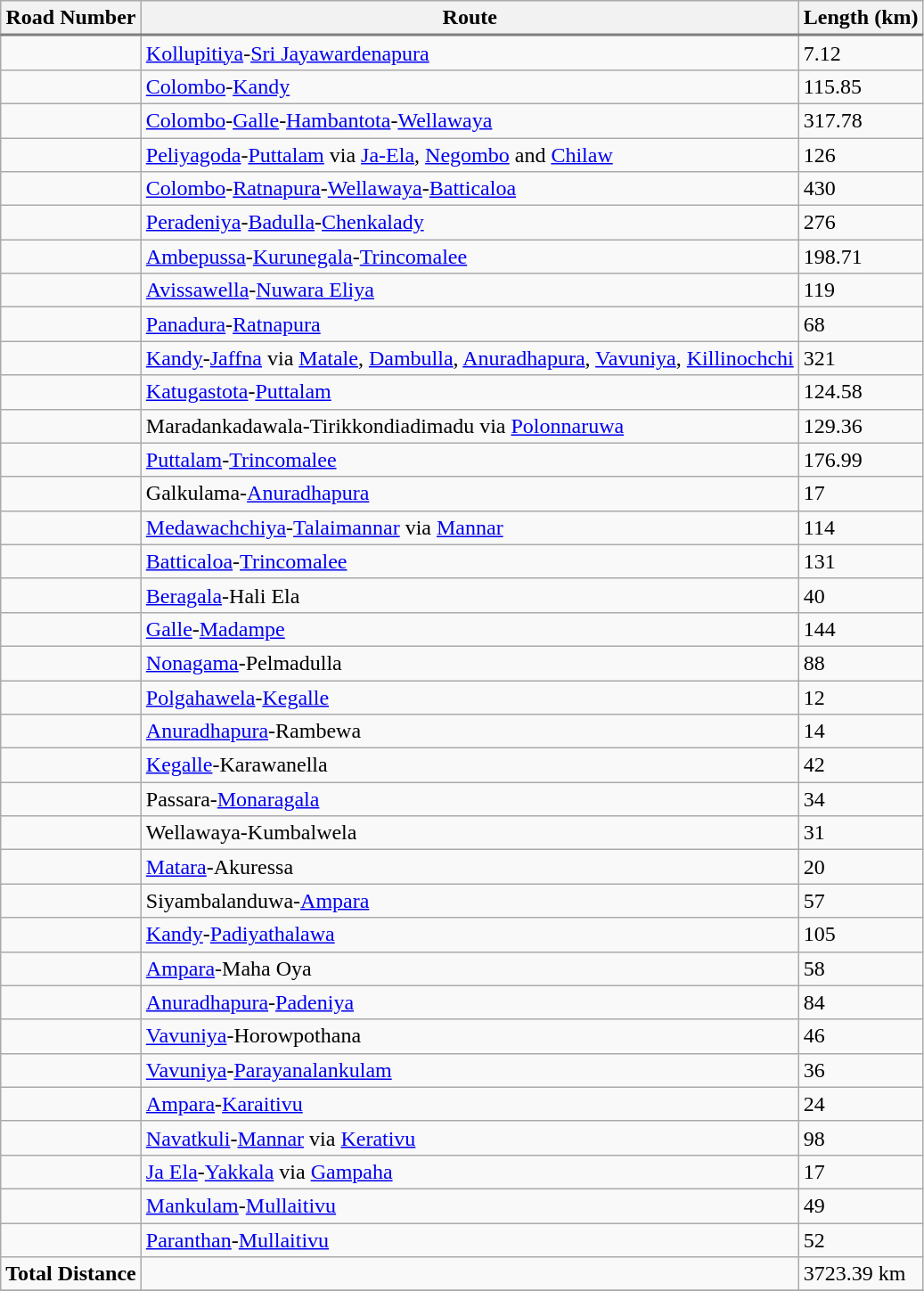<table class="wikitable sortable align=left border=1 cellpadding=6 cellspacing=0 style="margin: 0 0 0 1em; background: #ffffff; border: 1px #aaaaaa solid; border-collapse: collapse; text-align:left; font-size: 95%;">
<tr style="text-align:center; background: #efefef; border-bottom:2px solid gray;">
<th>Road Number</th>
<th>Route</th>
<th>Length (km)</th>
</tr>
<tr>
<td><strong><a href='#'></a></strong></td>
<td><a href='#'>Kollupitiya</a>-<a href='#'>Sri Jayawardenapura</a></td>
<td>7.12</td>
</tr>
<tr>
<td><strong><a href='#'></a></strong></td>
<td><a href='#'>Colombo</a>-<a href='#'>Kandy</a></td>
<td>115.85</td>
</tr>
<tr>
<td><strong><a href='#'></a></strong></td>
<td><a href='#'>Colombo</a>-<a href='#'>Galle</a>-<a href='#'>Hambantota</a>-<a href='#'>Wellawaya</a></td>
<td>317.78</td>
</tr>
<tr>
<td><strong><a href='#'></a></strong></td>
<td><a href='#'>Peliyagoda</a>-<a href='#'>Puttalam</a> via <a href='#'>Ja-Ela</a>, <a href='#'>Negombo</a> and <a href='#'>Chilaw</a></td>
<td>126</td>
</tr>
<tr>
<td><strong><a href='#'></a></strong></td>
<td><a href='#'>Colombo</a>-<a href='#'>Ratnapura</a>-<a href='#'>Wellawaya</a>-<a href='#'>Batticaloa</a></td>
<td>430</td>
</tr>
<tr>
<td><strong><a href='#'></a></strong></td>
<td><a href='#'>Peradeniya</a>-<a href='#'>Badulla</a>-<a href='#'>Chenkalady</a></td>
<td>276</td>
</tr>
<tr>
<td><strong><a href='#'></a></strong></td>
<td><a href='#'>Ambepussa</a>-<a href='#'>Kurunegala</a>-<a href='#'>Trincomalee</a></td>
<td>198.71</td>
</tr>
<tr>
<td><strong><a href='#'></a></strong></td>
<td><a href='#'>Avissawella</a>-<a href='#'>Nuwara Eliya</a></td>
<td>119</td>
</tr>
<tr>
<td><strong><a href='#'></a></strong></td>
<td><a href='#'>Panadura</a>-<a href='#'>Ratnapura</a></td>
<td>68</td>
</tr>
<tr>
<td><strong><a href='#'></a></strong></td>
<td><a href='#'>Kandy</a>-<a href='#'>Jaffna</a> via <a href='#'>Matale</a>, <a href='#'>Dambulla</a>, <a href='#'>Anuradhapura</a>, <a href='#'>Vavuniya</a>, <a href='#'>Killinochchi</a></td>
<td>321</td>
</tr>
<tr>
<td><strong><a href='#'></a></strong></td>
<td><a href='#'>Katugastota</a>-<a href='#'>Puttalam</a></td>
<td>124.58</td>
</tr>
<tr>
<td><strong><a href='#'></a></strong></td>
<td>Maradankadawala-Tirikkondiadimadu via <a href='#'>Polonnaruwa</a></td>
<td>129.36</td>
</tr>
<tr>
<td><strong><a href='#'></a></strong></td>
<td><a href='#'>Puttalam</a>-<a href='#'>Trincomalee</a></td>
<td>176.99</td>
</tr>
<tr>
<td><strong><a href='#'></a></strong></td>
<td>Galkulama-<a href='#'>Anuradhapura</a></td>
<td>17</td>
</tr>
<tr>
<td><strong><a href='#'></a></strong></td>
<td><a href='#'>Medawachchiya</a>-<a href='#'>Talaimannar</a> via <a href='#'>Mannar</a></td>
<td>114</td>
</tr>
<tr>
<td><strong><a href='#'></a></strong></td>
<td><a href='#'>Batticaloa</a>-<a href='#'>Trincomalee</a></td>
<td>131</td>
</tr>
<tr>
<td><strong><a href='#'></a></strong></td>
<td><a href='#'>Beragala</a>-Hali Ela</td>
<td>40</td>
</tr>
<tr>
<td><strong><a href='#'></a></strong></td>
<td><a href='#'>Galle</a>-<a href='#'>Madampe</a></td>
<td>144</td>
</tr>
<tr Г>
<td><strong><a href='#'></a></strong></td>
<td><a href='#'>Nonagama</a>-Pelmadulla</td>
<td>88</td>
</tr>
<tr>
<td><strong><a href='#'></a></strong></td>
<td><a href='#'>Polgahawela</a>-<a href='#'>Kegalle</a></td>
<td>12</td>
</tr>
<tr>
<td><strong><a href='#'></a></strong></td>
<td><a href='#'>Anuradhapura</a>-Rambewa</td>
<td>14</td>
</tr>
<tr>
<td><strong><a href='#'></a></strong></td>
<td><a href='#'>Kegalle</a>-Karawanella</td>
<td>42</td>
</tr>
<tr>
<td><strong><a href='#'></a></strong></td>
<td>Passara-<a href='#'>Monaragala</a></td>
<td>34</td>
</tr>
<tr>
<td><strong><a href='#'></a></strong></td>
<td>Wellawaya-Kumbalwela</td>
<td>31</td>
</tr>
<tr>
<td><strong><a href='#'></a></strong></td>
<td><a href='#'>Matara</a>-Akuressa</td>
<td>20</td>
</tr>
<tr>
<td><strong><a href='#'></a></strong></td>
<td>Siyambalanduwa-<a href='#'>Ampara</a></td>
<td>57</td>
</tr>
<tr>
<td><strong><a href='#'></a></strong></td>
<td><a href='#'>Kandy</a>-<a href='#'>Padiyathalawa</a></td>
<td>105</td>
</tr>
<tr>
<td><strong><a href='#'></a></strong></td>
<td><a href='#'>Ampara</a>-Maha Oya</td>
<td>58</td>
</tr>
<tr>
<td><strong><a href='#'></a></strong></td>
<td><a href='#'>Anuradhapura</a>-<a href='#'>Padeniya</a></td>
<td>84</td>
</tr>
<tr>
<td><strong><a href='#'></a></strong></td>
<td><a href='#'>Vavuniya</a>-Horowpothana</td>
<td>46</td>
</tr>
<tr>
<td><strong><a href='#'></a></strong></td>
<td><a href='#'>Vavuniya</a>-<a href='#'>Parayanalankulam</a></td>
<td>36</td>
</tr>
<tr>
<td><strong><a href='#'></a></strong></td>
<td><a href='#'>Ampara</a>-<a href='#'>Karaitivu</a></td>
<td>24</td>
</tr>
<tr>
<td><strong><a href='#'></a></strong></td>
<td><a href='#'>Navatkuli</a>-<a href='#'>Mannar</a> via <a href='#'>Kerativu</a></td>
<td>98</td>
</tr>
<tr>
<td><strong><a href='#'></a></strong></td>
<td><a href='#'>Ja Ela</a>-<a href='#'>Yakkala</a> via <a href='#'>Gampaha</a></td>
<td>17</td>
</tr>
<tr>
<td><strong><a href='#'></a></strong></td>
<td><a href='#'>Mankulam</a>-<a href='#'>Mullaitivu</a></td>
<td>49</td>
</tr>
<tr>
<td><strong><a href='#'></a></strong></td>
<td><a href='#'>Paranthan</a>-<a href='#'>Mullaitivu</a></td>
<td>52</td>
</tr>
<tr>
<td><strong>Total Distance</strong></td>
<td></td>
<td>3723.39 km</td>
</tr>
<tr>
</tr>
</table>
